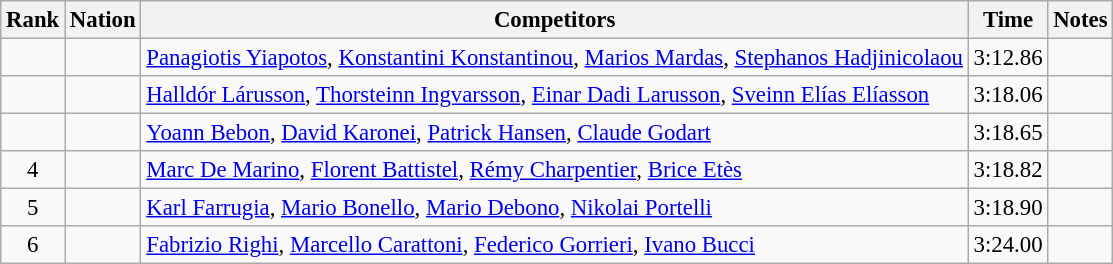<table class="wikitable sortable" style="text-align:center; font-size:95%">
<tr>
<th>Rank</th>
<th>Nation</th>
<th>Competitors</th>
<th>Time</th>
<th>Notes</th>
</tr>
<tr>
<td></td>
<td align=left></td>
<td align=left><a href='#'>Panagiotis Yiapotos</a>, <a href='#'>Konstantini Konstantinou</a>, <a href='#'>Marios Mardas</a>, <a href='#'>Stephanos Hadjinicolaou</a></td>
<td>3:12.86</td>
<td></td>
</tr>
<tr>
<td></td>
<td align=left></td>
<td align=left><a href='#'>Halldór Lárusson</a>, <a href='#'>Thorsteinn Ingvarsson</a>, <a href='#'>Einar Dadi Larusson</a>, <a href='#'>Sveinn Elías Elíasson</a></td>
<td>3:18.06</td>
<td></td>
</tr>
<tr>
<td></td>
<td align=left></td>
<td align=left><a href='#'>Yoann Bebon</a>, <a href='#'>David Karonei</a>, <a href='#'>Patrick Hansen</a>, <a href='#'>Claude Godart</a></td>
<td>3:18.65</td>
<td></td>
</tr>
<tr>
<td>4</td>
<td align=left></td>
<td align=left><a href='#'>Marc De Marino</a>, <a href='#'>Florent Battistel</a>, <a href='#'>Rémy Charpentier</a>, <a href='#'>Brice Etès</a></td>
<td>3:18.82</td>
<td></td>
</tr>
<tr>
<td>5</td>
<td align=left></td>
<td align=left><a href='#'>Karl Farrugia</a>, <a href='#'>Mario Bonello</a>, <a href='#'>Mario Debono</a>, <a href='#'>Nikolai Portelli</a></td>
<td>3:18.90</td>
<td></td>
</tr>
<tr>
<td>6</td>
<td align=left></td>
<td align=left><a href='#'>Fabrizio Righi</a>, <a href='#'>Marcello Carattoni</a>, <a href='#'>Federico Gorrieri</a>, <a href='#'>Ivano Bucci</a></td>
<td>3:24.00</td>
<td></td>
</tr>
</table>
